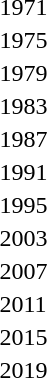<table>
<tr>
<td>1971</td>
<td></td>
<td></td>
<td></td>
</tr>
<tr>
<td>1975</td>
<td></td>
<td></td>
<td></td>
</tr>
<tr>
<td>1979</td>
<td></td>
<td></td>
<td></td>
</tr>
<tr>
<td>1983</td>
<td></td>
<td></td>
<td></td>
</tr>
<tr>
<td>1987</td>
<td></td>
<td></td>
<td></td>
</tr>
<tr>
<td>1991</td>
<td></td>
<td></td>
<td></td>
</tr>
<tr>
<td>1995</td>
<td></td>
<td></td>
<td></td>
</tr>
<tr>
<td>2003</td>
<td></td>
<td></td>
<td></td>
</tr>
<tr>
<td rowspan=2>2007</td>
<td rowspan=2></td>
<td rowspan=2></td>
<td></td>
</tr>
<tr>
<td></td>
</tr>
<tr>
<td rowspan=2>2011<br></td>
<td rowspan=2></td>
<td rowspan=2></td>
<td></td>
</tr>
<tr>
<td></td>
</tr>
<tr>
<td rowspan=2>2015<br></td>
<td rowspan=2></td>
<td rowspan=2></td>
<td></td>
</tr>
<tr>
<td></td>
</tr>
<tr>
<td rowspan=2>2019<br></td>
<td rowspan=2></td>
<td rowspan=2></td>
<td></td>
</tr>
<tr>
<td></td>
</tr>
</table>
